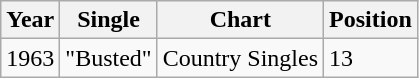<table class="wikitable">
<tr>
<th align="left">Year</th>
<th align="left">Single</th>
<th align="left">Chart</th>
<th align="left">Position</th>
</tr>
<tr>
<td align="left">1963</td>
<td align="left">"Busted"</td>
<td align="left">Country Singles</td>
<td align="left">13</td>
</tr>
</table>
